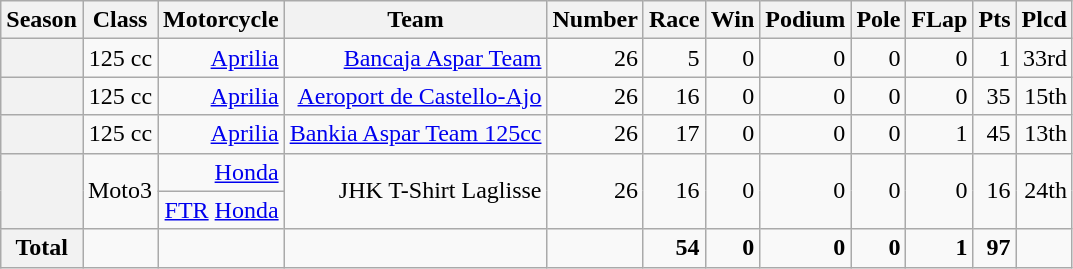<table class="wikitable">
<tr>
<th>Season</th>
<th>Class</th>
<th>Motorcycle</th>
<th>Team</th>
<th>Number</th>
<th>Race</th>
<th>Win</th>
<th>Podium</th>
<th>Pole</th>
<th>FLap</th>
<th>Pts</th>
<th>Plcd</th>
</tr>
<tr align="right">
<th></th>
<td>125 cc</td>
<td><a href='#'>Aprilia</a></td>
<td><a href='#'>Bancaja Aspar Team</a></td>
<td>26</td>
<td>5</td>
<td>0</td>
<td>0</td>
<td>0</td>
<td>0</td>
<td>1</td>
<td>33rd</td>
</tr>
<tr align="right">
<th></th>
<td>125 cc</td>
<td><a href='#'>Aprilia</a></td>
<td><a href='#'>Aeroport de Castello-Ajo</a></td>
<td>26</td>
<td>16</td>
<td>0</td>
<td>0</td>
<td>0</td>
<td>0</td>
<td>35</td>
<td>15th</td>
</tr>
<tr align="right">
<th></th>
<td>125 cc</td>
<td><a href='#'>Aprilia</a></td>
<td><a href='#'>Bankia Aspar Team 125cc</a></td>
<td>26</td>
<td>17</td>
<td>0</td>
<td>0</td>
<td>0</td>
<td>1</td>
<td>45</td>
<td>13th</td>
</tr>
<tr align="right">
<th rowspan=2></th>
<td rowspan=2>Moto3</td>
<td><a href='#'>Honda</a></td>
<td rowspan=2>JHK T-Shirt Laglisse</td>
<td rowspan=2>26</td>
<td rowspan=2>16</td>
<td rowspan=2>0</td>
<td rowspan=2>0</td>
<td rowspan=2>0</td>
<td rowspan=2>0</td>
<td rowspan=2>16</td>
<td rowspan=2>24th</td>
</tr>
<tr align="right">
<td><a href='#'>FTR</a> <a href='#'>Honda</a></td>
</tr>
<tr align="right">
<th>Total</th>
<td></td>
<td></td>
<td></td>
<td></td>
<td><strong>54</strong></td>
<td><strong>0</strong></td>
<td><strong>0</strong></td>
<td><strong>0</strong></td>
<td><strong>1</strong></td>
<td><strong>97</strong></td>
<td></td>
</tr>
</table>
